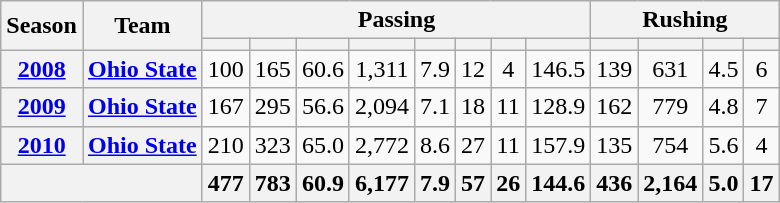<table class="wikitable" style="text-align:center;">
<tr>
<th rowspan="2">Season</th>
<th rowspan="2">Team</th>
<th colspan="8">Passing</th>
<th colspan="4">Rushing</th>
</tr>
<tr>
<th></th>
<th></th>
<th></th>
<th></th>
<th></th>
<th></th>
<th></th>
<th></th>
<th></th>
<th></th>
<th></th>
<th></th>
</tr>
<tr>
<th><a href='#'>2008</a></th>
<th><a href='#'>Ohio State</a></th>
<td>100</td>
<td>165</td>
<td>60.6</td>
<td>1,311</td>
<td>7.9</td>
<td>12</td>
<td>4</td>
<td>146.5</td>
<td>139</td>
<td>631</td>
<td>4.5</td>
<td>6</td>
</tr>
<tr>
<th><a href='#'>2009</a></th>
<th><a href='#'>Ohio State</a></th>
<td>167</td>
<td>295</td>
<td>56.6</td>
<td>2,094</td>
<td>7.1</td>
<td>18</td>
<td>11</td>
<td>128.9</td>
<td>162</td>
<td>779</td>
<td>4.8</td>
<td>7</td>
</tr>
<tr>
<th><a href='#'>2010</a></th>
<th><a href='#'>Ohio State</a></th>
<td>210</td>
<td>323</td>
<td>65.0</td>
<td>2,772</td>
<td>8.6</td>
<td>27</td>
<td>11</td>
<td>157.9</td>
<td>135</td>
<td>754</td>
<td>5.6</td>
<td>4</td>
</tr>
<tr>
<th colspan="2"></th>
<th>477</th>
<th>783</th>
<th>60.9</th>
<th>6,177</th>
<th>7.9</th>
<th>57</th>
<th>26</th>
<th>144.6</th>
<th>436</th>
<th>2,164</th>
<th>5.0</th>
<th>17</th>
</tr>
</table>
